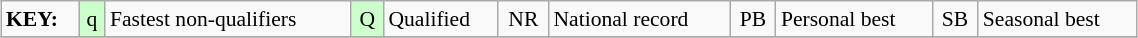<table class="wikitable" style="margin:0.5em auto; font-size:90%;position:relative;" width=60%>
<tr>
<td><strong>KEY:</strong></td>
<td bgcolor=ccffcc align=center>q</td>
<td>Fastest non-qualifiers</td>
<td bgcolor=ccffcc align=center>Q</td>
<td>Qualified</td>
<td align=center>NR</td>
<td>National record</td>
<td align=center>PB</td>
<td>Personal best</td>
<td align=center>SB</td>
<td>Seasonal best</td>
</tr>
<tr>
</tr>
</table>
